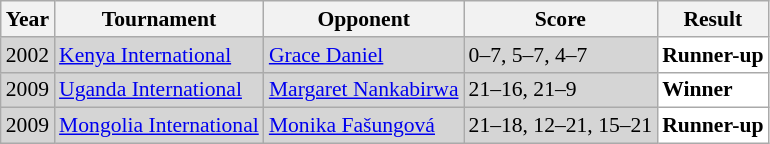<table class="sortable wikitable" style="font-size: 90%;">
<tr>
<th>Year</th>
<th>Tournament</th>
<th>Opponent</th>
<th>Score</th>
<th>Result</th>
</tr>
<tr style="background:#D5D5D5">
<td align="center">2002</td>
<td align="left"><a href='#'>Kenya International</a></td>
<td align="left"> <a href='#'>Grace Daniel</a></td>
<td align="left">0–7, 5–7, 4–7</td>
<td style="text-align:left; background:white"> <strong>Runner-up</strong></td>
</tr>
<tr style="background:#D5D5D5">
<td align="center">2009</td>
<td align="left"><a href='#'>Uganda International</a></td>
<td align="left"> <a href='#'>Margaret Nankabirwa</a></td>
<td align="left">21–16, 21–9</td>
<td style="text-align:left; background:white"> <strong>Winner</strong></td>
</tr>
<tr style="background:#D5D5D5">
<td align="center">2009</td>
<td align="left"><a href='#'>Mongolia International</a></td>
<td align="left"> <a href='#'>Monika Fašungová</a></td>
<td align="left">21–18, 12–21, 15–21</td>
<td style="text-align:left; background:white"> <strong>Runner-up</strong></td>
</tr>
</table>
